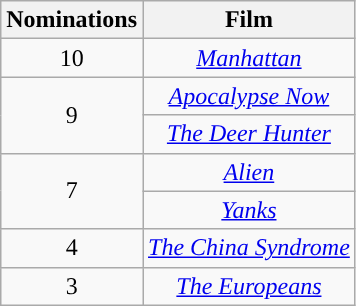<table class="wikitable" style="text-align:center;">
<tr>
<th style="background:">Nominations</th>
<th style="background:">Film</th>
</tr>
<tr>
<td>10</td>
<td><em><a href='#'>Manhattan</a></em></td>
</tr>
<tr>
<td rowspan="2">9</td>
<td><em><a href='#'>Apocalypse Now</a></em></td>
</tr>
<tr>
<td><em><a href='#'>The Deer Hunter</a></em></td>
</tr>
<tr>
<td rowspan="2">7</td>
<td><em><a href='#'>Alien</a></em></td>
</tr>
<tr>
<td><em><a href='#'>Yanks</a></em></td>
</tr>
<tr>
<td>4</td>
<td><em><a href='#'>The China Syndrome</a></em></td>
</tr>
<tr>
<td>3</td>
<td><em><a href='#'>The Europeans</a></em></td>
</tr>
</table>
